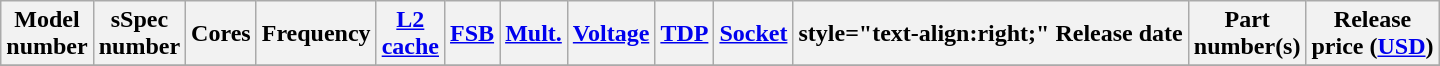<table class="wikitable">
<tr>
<th>Model<br>number</th>
<th>sSpec<br>number</th>
<th>Cores</th>
<th>Frequency</th>
<th><a href='#'>L2<br>cache</a></th>
<th><a href='#'>FSB</a></th>
<th><a href='#'>Mult.</a></th>
<th><a href='#'>Voltage</a></th>
<th><a href='#'>TDP</a></th>
<th><a href='#'>Socket</a></th>
<th>style="text-align:right;"  Release date</th>
<th>Part<br>number(s)</th>
<th>Release<br>price (<a href='#'>USD</a>)</th>
</tr>
<tr>
</tr>
</table>
